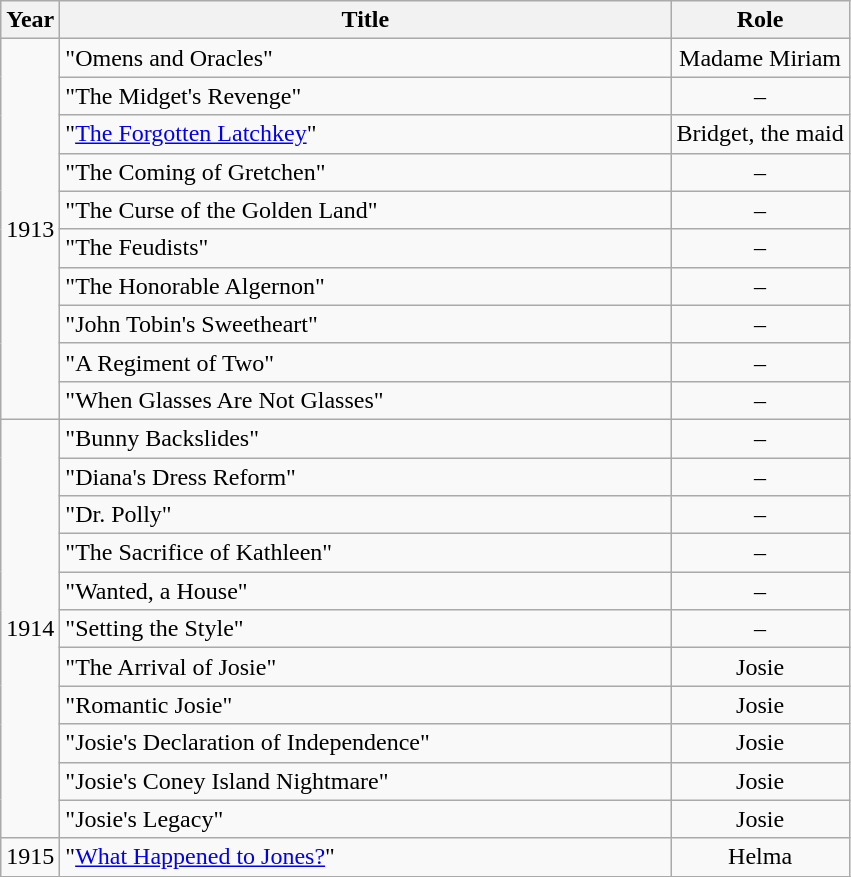<table class="wikitable" style="text-align:center;">
<tr>
<th scope="col">Year</th>
<th width="400" scope="col">Title</th>
<th scope="col">Role</th>
</tr>
<tr>
<td rowspan="10">1913</td>
<td align="left">"Omens and Oracles"</td>
<td>Madame Miriam</td>
</tr>
<tr>
<td align="left">"The Midget's Revenge"</td>
<td>–</td>
</tr>
<tr>
<td align="left">"<a href='#'>The Forgotten Latchkey</a>"</td>
<td>Bridget, the maid</td>
</tr>
<tr>
<td align="left">"The Coming of Gretchen"</td>
<td>–</td>
</tr>
<tr>
<td align="left">"The Curse of the Golden Land"</td>
<td>–</td>
</tr>
<tr>
<td align="left">"The Feudists"</td>
<td>–</td>
</tr>
<tr>
<td align="left">"The Honorable Algernon"</td>
<td>–</td>
</tr>
<tr>
<td align="left">"John Tobin's Sweetheart"</td>
<td>–</td>
</tr>
<tr>
<td align="left">"A Regiment of Two"</td>
<td>–</td>
</tr>
<tr>
<td align="left">"When Glasses Are Not Glasses"</td>
<td>–</td>
</tr>
<tr>
<td rowspan="11">1914</td>
<td align="left">"Bunny Backslides"</td>
<td>–</td>
</tr>
<tr>
<td align="left">"Diana's Dress Reform"</td>
<td>–</td>
</tr>
<tr>
<td align="left">"Dr. Polly"</td>
<td>–</td>
</tr>
<tr>
<td align="left">"The Sacrifice of Kathleen"</td>
<td>–</td>
</tr>
<tr>
<td align="left">"Wanted, a House"</td>
<td>–</td>
</tr>
<tr>
<td align="left">"Setting the Style"</td>
<td>–</td>
</tr>
<tr>
<td align="left">"The Arrival of Josie"</td>
<td>Josie</td>
</tr>
<tr>
<td align="left">"Romantic Josie"</td>
<td>Josie</td>
</tr>
<tr>
<td align="left">"Josie's Declaration of Independence"</td>
<td>Josie</td>
</tr>
<tr>
<td align="left">"Josie's Coney Island Nightmare"</td>
<td>Josie</td>
</tr>
<tr>
<td align="left">"Josie's Legacy"</td>
<td>Josie</td>
</tr>
<tr>
<td rowspan="1">1915</td>
<td align="left">"<a href='#'>What Happened to Jones?</a>"</td>
<td>Helma</td>
</tr>
<tr>
</tr>
</table>
